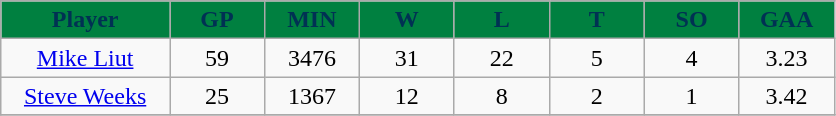<table class="wikitable sortable">
<tr>
<th style="background:#008040;color:#003153;" width="16%">Player</th>
<th style="background:#008040;color:#003153;" width="9%">GP</th>
<th style="background:#008040;color:#003153;" width="9%">MIN</th>
<th style="background:#008040;color:#003153;" width="9%">W</th>
<th style="background:#008040;color:#003153;" width="9%">L</th>
<th style="background:#008040;color:#003153;" width="9%">T</th>
<th style="background:#008040;color:#003153;" width="9%">SO</th>
<th style="background:#008040;color:#003153;" width="9%">GAA</th>
</tr>
<tr align="center">
<td><a href='#'>Mike Liut</a></td>
<td>59</td>
<td>3476</td>
<td>31</td>
<td>22</td>
<td>5</td>
<td>4</td>
<td>3.23</td>
</tr>
<tr align="center">
<td><a href='#'>Steve Weeks</a></td>
<td>25</td>
<td>1367</td>
<td>12</td>
<td>8</td>
<td>2</td>
<td>1</td>
<td>3.42</td>
</tr>
<tr align="center">
</tr>
</table>
